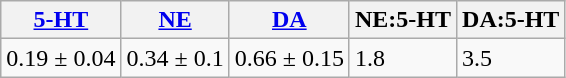<table class="wikitable">
<tr>
<th><a href='#'>5-HT</a></th>
<th><a href='#'>NE</a></th>
<th><a href='#'>DA</a></th>
<th>NE:5-HT</th>
<th>DA:5-HT</th>
</tr>
<tr>
<td>0.19 ± 0.04</td>
<td>0.34 ± 0.1</td>
<td>0.66 ± 0.15</td>
<td>1.8</td>
<td>3.5</td>
</tr>
</table>
